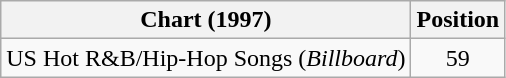<table class="wikitable">
<tr>
<th>Chart (1997)</th>
<th>Position</th>
</tr>
<tr>
<td>US Hot R&B/Hip-Hop Songs (<em>Billboard</em>)</td>
<td align="center">59</td>
</tr>
</table>
